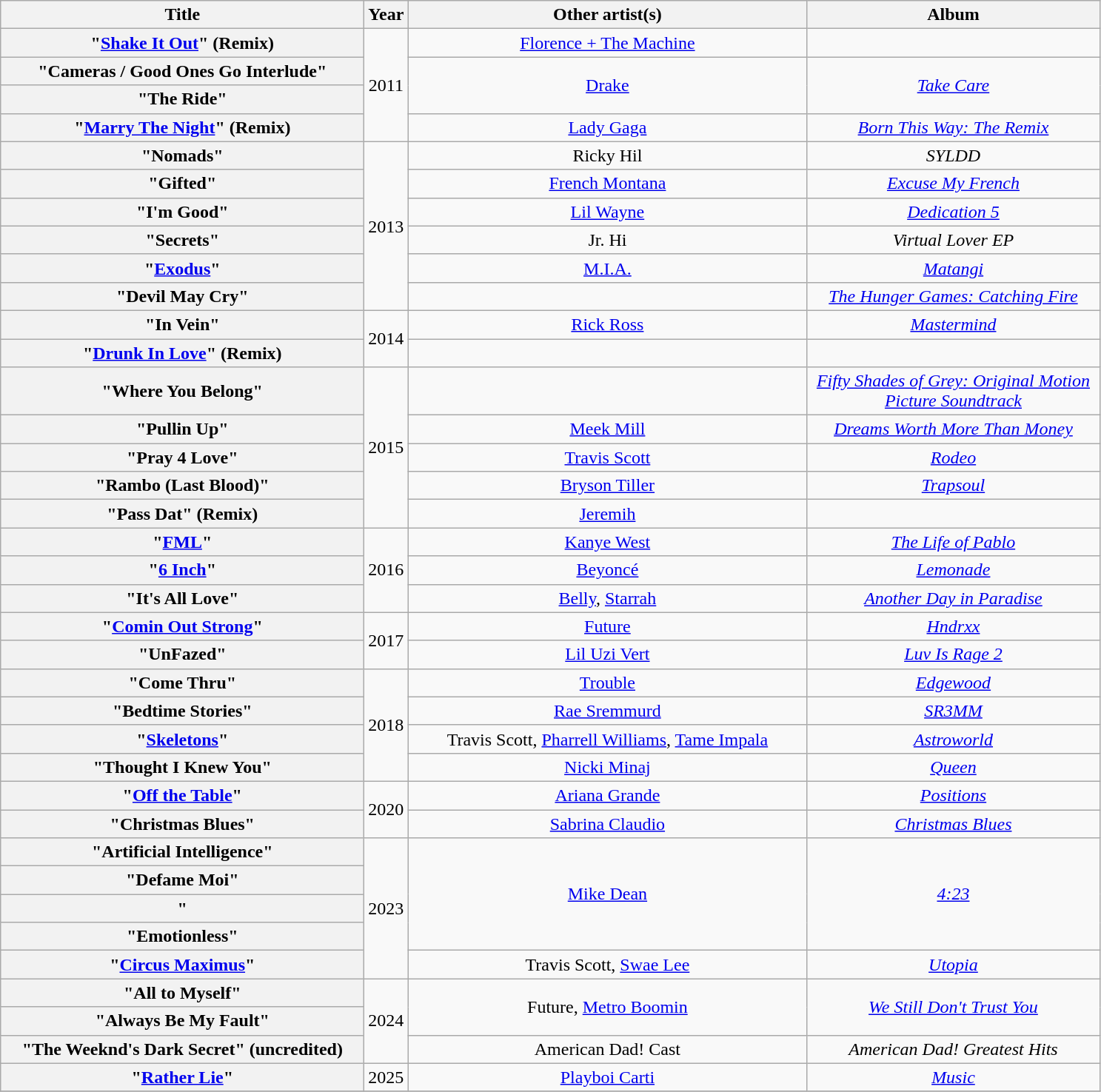<table class="wikitable plainrowheaders" style="text-align:center;">
<tr>
<th scope="col" style="width:20em;">Title</th>
<th scope="col" style="width:1em;">Year</th>
<th scope="col" style="width:22em;">Other artist(s)</th>
<th scope="col" style="width:16em;">Album</th>
</tr>
<tr>
<th scope="row">"<a href='#'>Shake It Out</a>" (Remix)</th>
<td rowspan="4">2011</td>
<td><a href='#'>Florence + The Machine</a></td>
<td></td>
</tr>
<tr>
<th scope="row">"Cameras / Good Ones Go Interlude"</th>
<td rowspan="2"><a href='#'>Drake</a></td>
<td rowspan="2"><em><a href='#'>Take Care</a></em></td>
</tr>
<tr>
<th scope="row">"The Ride"</th>
</tr>
<tr>
<th scope="row">"<a href='#'>Marry The Night</a>" (Remix)</th>
<td><a href='#'>Lady Gaga</a></td>
<td><em><a href='#'>Born This Way: The Remix</a></em></td>
</tr>
<tr>
<th scope="row">"Nomads"</th>
<td rowspan="6">2013</td>
<td>Ricky Hil</td>
<td><em>SYLDD</em></td>
</tr>
<tr>
<th scope="row">"Gifted"</th>
<td><a href='#'>French Montana</a></td>
<td><em><a href='#'>Excuse My French</a></em></td>
</tr>
<tr>
<th scope="row">"I'm Good"</th>
<td><a href='#'>Lil Wayne</a></td>
<td><em><a href='#'>Dedication 5</a></em></td>
</tr>
<tr>
<th scope="row">"Secrets"<br></th>
<td>Jr. Hi</td>
<td><em>Virtual Lover EP</em></td>
</tr>
<tr>
<th scope="row">"<a href='#'>Exodus</a>"</th>
<td><a href='#'>M.I.A.</a></td>
<td><em><a href='#'>Matangi</a></em></td>
</tr>
<tr>
<th scope="row">"Devil May Cry"</th>
<td></td>
<td><em><a href='#'>The Hunger Games: Catching Fire</a></em></td>
</tr>
<tr>
<th scope="row">"In Vein"</th>
<td rowspan="2">2014</td>
<td><a href='#'>Rick Ross</a></td>
<td><em><a href='#'>Mastermind</a></em></td>
</tr>
<tr>
<th scope="row">"<a href='#'>Drunk In Love</a>" (Remix)</th>
<td></td>
<td></td>
</tr>
<tr>
<th scope="row">"Where You Belong"</th>
<td rowspan="5">2015</td>
<td></td>
<td><em><a href='#'>Fifty Shades of Grey: Original Motion Picture Soundtrack</a></em></td>
</tr>
<tr>
<th scope="row">"Pullin Up"</th>
<td><a href='#'>Meek Mill</a></td>
<td><em><a href='#'>Dreams Worth More Than Money</a></em></td>
</tr>
<tr>
<th scope="row">"Pray 4 Love"</th>
<td><a href='#'>Travis Scott</a></td>
<td><em><a href='#'>Rodeo</a></em></td>
</tr>
<tr>
<th scope="row">"Rambo (Last Blood)"</th>
<td><a href='#'>Bryson Tiller</a></td>
<td><em><a href='#'>Trapsoul</a></em></td>
</tr>
<tr>
<th scope="row">"Pass Dat" (Remix)</th>
<td><a href='#'>Jeremih</a></td>
<td></td>
</tr>
<tr>
<th scope="row">"<a href='#'>FML</a>"</th>
<td rowspan="3">2016</td>
<td><a href='#'>Kanye West</a></td>
<td><em><a href='#'>The Life of Pablo</a></em></td>
</tr>
<tr>
<th scope="row">"<a href='#'>6 Inch</a>"</th>
<td><a href='#'>Beyoncé</a></td>
<td><a href='#'><em>Lemonade</em></a></td>
</tr>
<tr>
<th scope="row">"It's All Love"</th>
<td><a href='#'>Belly</a>, <a href='#'>Starrah</a></td>
<td><em><a href='#'>Another Day in Paradise</a></em></td>
</tr>
<tr>
<th scope="row">"<a href='#'>Comin Out Strong</a>"</th>
<td rowspan="2">2017</td>
<td><a href='#'>Future</a></td>
<td><em><a href='#'>Hndrxx</a></em></td>
</tr>
<tr>
<th scope="row">"UnFazed"</th>
<td><a href='#'>Lil Uzi Vert</a></td>
<td><em><a href='#'>Luv Is Rage 2</a></em></td>
</tr>
<tr>
<th scope="row">"Come Thru"</th>
<td rowspan="4">2018</td>
<td><a href='#'>Trouble</a></td>
<td><em><a href='#'>Edgewood</a></em></td>
</tr>
<tr>
<th scope="row">"Bedtime Stories"</th>
<td><a href='#'>Rae Sremmurd</a></td>
<td><em><a href='#'>SR3MM</a></em></td>
</tr>
<tr>
<th scope="row">"<a href='#'>Skeletons</a>"</th>
<td>Travis Scott, <a href='#'>Pharrell Williams</a>, <a href='#'>Tame Impala</a></td>
<td><em><a href='#'>Astroworld</a></em></td>
</tr>
<tr>
<th scope="row">"Thought I Knew You"</th>
<td><a href='#'>Nicki Minaj</a></td>
<td><em><a href='#'>Queen</a></em></td>
</tr>
<tr>
<th scope="row">"<a href='#'>Off the Table</a>"</th>
<td rowspan="2">2020</td>
<td><a href='#'>Ariana Grande</a></td>
<td><em><a href='#'>Positions</a></em></td>
</tr>
<tr>
<th scope="row">"Christmas Blues"</th>
<td><a href='#'>Sabrina Claudio</a></td>
<td><em><a href='#'>Christmas Blues</a></em></td>
</tr>
<tr>
<th scope="row">"Artificial Intelligence"</th>
<td rowspan="5">2023</td>
<td rowspan="4"><a href='#'>Mike Dean</a></td>
<td rowspan="4"><em><a href='#'>4:23</a></em></td>
</tr>
<tr>
<th scope="row">"Defame Moi"</th>
</tr>
<tr>
<th scope="row">"</th>
</tr>
<tr>
<th scope="row">"Emotionless"</th>
</tr>
<tr>
<th scope="row">"<a href='#'>Circus Maximus</a>"</th>
<td>Travis Scott, <a href='#'>Swae Lee</a></td>
<td><em><a href='#'>Utopia</a></em></td>
</tr>
<tr>
<th scope="row">"All to Myself"</th>
<td rowspan="3">2024</td>
<td rowspan="2">Future, <a href='#'>Metro Boomin</a></td>
<td rowspan="2"><em><a href='#'>We Still Don't Trust You</a></em></td>
</tr>
<tr>
<th scope="row">"Always Be My Fault"</th>
</tr>
<tr>
<th scope="row">"The Weeknd's Dark Secret" (uncredited)</th>
<td>American Dad! Cast</td>
<td><em>American Dad! Greatest Hits</em></td>
</tr>
<tr>
<th scope="row">"<a href='#'>Rather Lie</a>"</th>
<td rowspan="1">2025</td>
<td><a href='#'>Playboi Carti</a></td>
<td><em><a href='#'>Music</a></em></td>
</tr>
<tr>
</tr>
</table>
